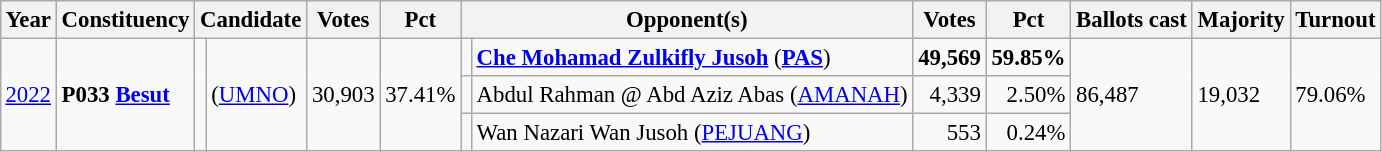<table class="wikitable" style="margin:0.5em ; font-size:95%">
<tr>
<th>Year</th>
<th>Constituency</th>
<th colspan=2>Candidate</th>
<th>Votes</th>
<th>Pct</th>
<th colspan=2>Opponent(s)</th>
<th>Votes</th>
<th>Pct</th>
<th>Ballots cast</th>
<th>Majority</th>
<th>Turnout</th>
</tr>
<tr>
<td rowspan="3"><a href='#'>2022</a></td>
<td rowspan="3"><strong>P033 <a href='#'>Besut</a></strong></td>
<td rowspan="3" ></td>
<td rowspan="3"> (<a href='#'>UMNO</a>)</td>
<td rowspan="3" align="right">30,903</td>
<td rowspan="3">37.41%</td>
<td></td>
<td><strong><a href='#'>Che Mohamad Zulkifly Jusoh</a></strong>  (<strong><a href='#'>PAS</a></strong>)</td>
<td align="right"><strong>49,569</strong></td>
<td><strong>59.85%</strong></td>
<td rowspan="3">86,487</td>
<td rowspan="3">19,032</td>
<td rowspan="3">79.06%</td>
</tr>
<tr>
<td></td>
<td>Abdul Rahman @ Abd Aziz Abas  (<a href='#'>AMANAH</a>)</td>
<td align="right">4,339</td>
<td align="right">2.50%</td>
</tr>
<tr>
<td bgcolor=></td>
<td>Wan Nazari Wan Jusoh  (<a href='#'>PEJUANG</a>)</td>
<td align="right">553</td>
<td align="right">0.24%</td>
</tr>
</table>
